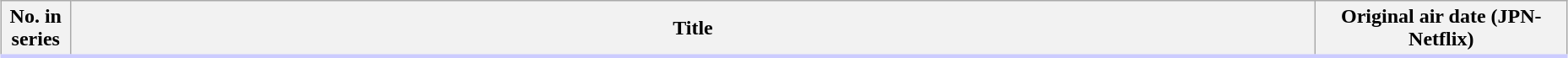<table class="plainrowheaders wikitable" style="width:98%; margin:auto; background:#FFF;">
<tr style="border-bottom: 3px solid #CCF;">
<th style="width:3em;">No. in series</th>
<th>Title</th>
<th style="width:12em;">Original air date (JPN-Netflix)<br>










</th>
</tr>
</table>
